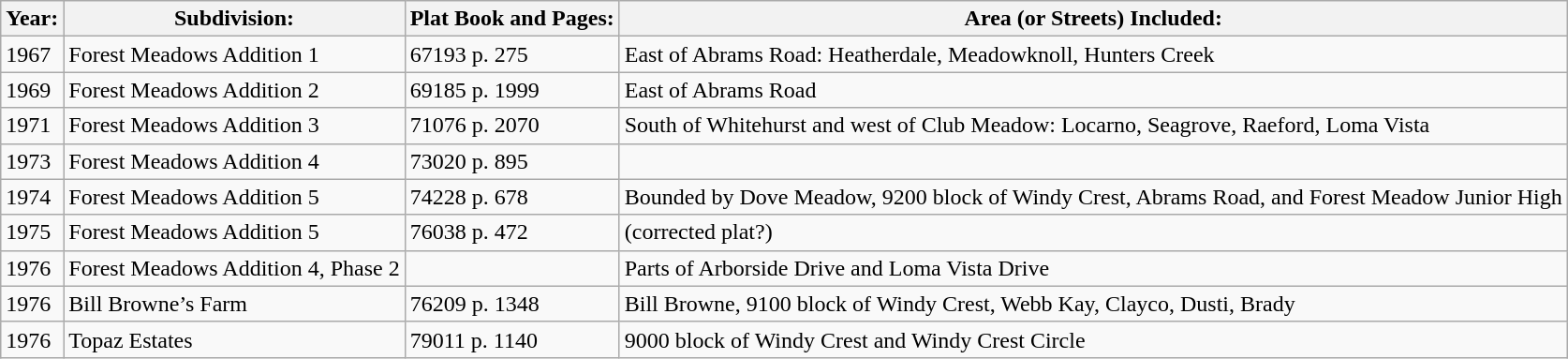<table class="wikitable">
<tr>
<th>Year:</th>
<th>Subdivision:</th>
<th>Plat Book and Pages:</th>
<th>Area (or Streets) Included:</th>
</tr>
<tr>
<td>1967</td>
<td>Forest Meadows Addition 1</td>
<td>67193 p. 275</td>
<td>East of Abrams Road: Heatherdale, Meadowknoll, Hunters Creek</td>
</tr>
<tr>
<td>1969</td>
<td>Forest Meadows Addition 2</td>
<td>69185 p. 1999</td>
<td>East of Abrams Road</td>
</tr>
<tr>
<td>1971</td>
<td>Forest Meadows Addition 3</td>
<td>71076 p. 2070</td>
<td>South of Whitehurst and west of Club Meadow: Locarno, Seagrove, Raeford, Loma Vista</td>
</tr>
<tr>
<td>1973</td>
<td>Forest Meadows Addition 4</td>
<td>73020 p. 895</td>
<td></td>
</tr>
<tr>
<td>1974</td>
<td>Forest Meadows Addition 5</td>
<td>74228 p. 678</td>
<td>Bounded by Dove Meadow, 9200 block of Windy Crest, Abrams Road, and Forest Meadow Junior High</td>
</tr>
<tr>
<td>1975</td>
<td>Forest Meadows Addition 5</td>
<td>76038 p. 472</td>
<td>(corrected plat?)</td>
</tr>
<tr>
<td>1976</td>
<td>Forest Meadows Addition 4, Phase 2</td>
<td></td>
<td>Parts of Arborside Drive and Loma Vista Drive</td>
</tr>
<tr>
<td>1976</td>
<td>Bill Browne’s Farm</td>
<td>76209 p. 1348</td>
<td>Bill Browne, 9100 block of Windy Crest, Webb Kay, Clayco, Dusti, Brady</td>
</tr>
<tr>
<td>1976</td>
<td>Topaz Estates</td>
<td>79011 p. 1140</td>
<td>9000 block of Windy Crest and Windy Crest Circle</td>
</tr>
</table>
